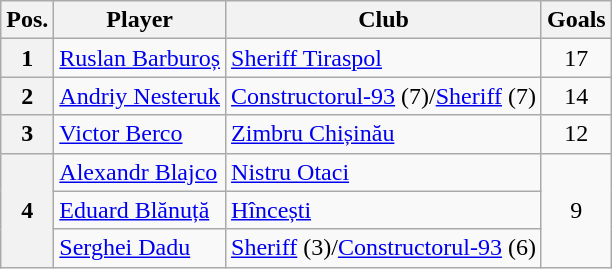<table class="wikitable">
<tr>
<th>Pos.</th>
<th>Player</th>
<th>Club</th>
<th>Goals</th>
</tr>
<tr>
<th align=center>1</th>
<td> <a href='#'>Ruslan Barburoș</a></td>
<td><a href='#'>Sheriff Tiraspol</a></td>
<td align=center>17</td>
</tr>
<tr>
<th align=center>2</th>
<td> <a href='#'>Andriy Nesteruk</a></td>
<td><a href='#'>Constructorul-93</a> (7)/<a href='#'>Sheriff</a> (7)</td>
<td align=center>14</td>
</tr>
<tr>
<th align=center>3</th>
<td> <a href='#'>Victor Berco</a></td>
<td><a href='#'>Zimbru Chișinău</a></td>
<td align=center>12</td>
</tr>
<tr>
<th rowspan=3 align=center>4</th>
<td> <a href='#'>Alexandr Blajco</a></td>
<td><a href='#'>Nistru Otaci</a></td>
<td rowspan=3 align=center>9</td>
</tr>
<tr>
<td> <a href='#'>Eduard Blănuță</a></td>
<td><a href='#'>Hîncești</a></td>
</tr>
<tr>
<td> <a href='#'>Serghei Dadu</a></td>
<td><a href='#'>Sheriff</a> (3)/<a href='#'>Constructorul-93</a> (6)</td>
</tr>
</table>
